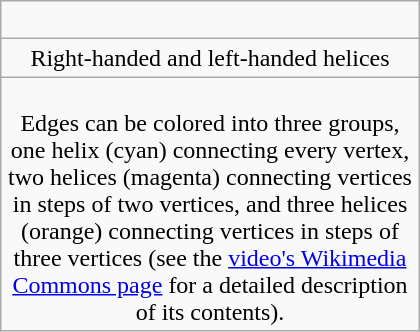<table class=wikitable align=right width=280>
<tr align=center>
<td><br></td>
</tr>
<tr align=center>
<td>Right-handed and left-handed helices</td>
</tr>
<tr align=center>
<td><br>Edges can be colored into three groups, one helix (cyan) connecting every vertex, two helices (magenta) connecting vertices in steps of two vertices, and three helices (orange) connecting vertices in steps of three vertices (see the <a href='#'>video's Wikimedia Commons page</a> for a detailed description of its contents).</td>
</tr>
</table>
